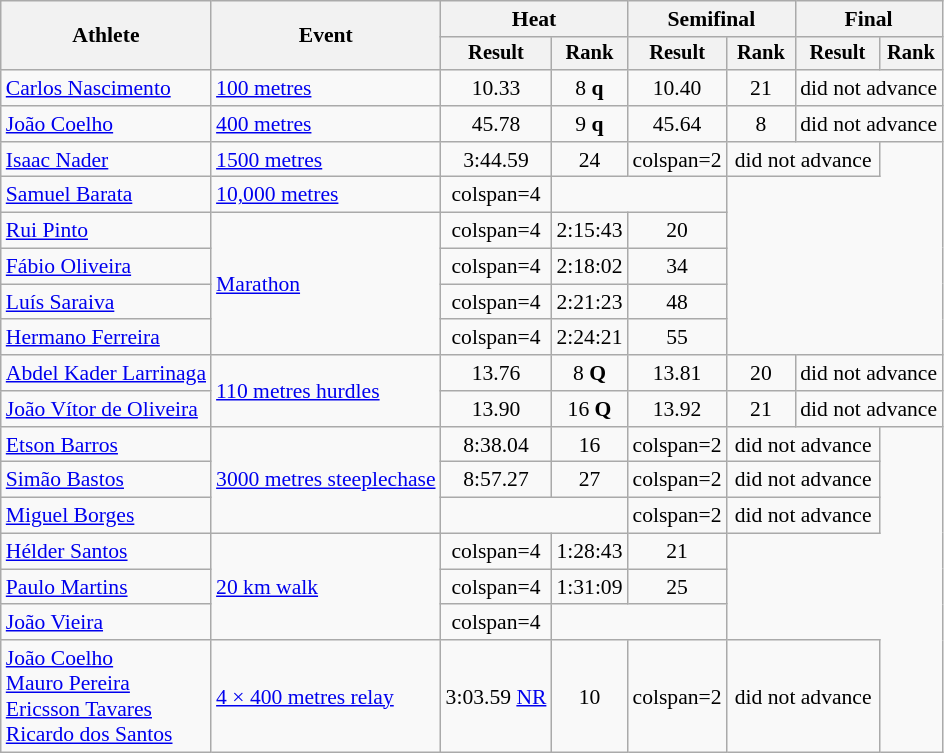<table class=wikitable style=font-size:90%>
<tr>
<th rowspan=2>Athlete</th>
<th rowspan=2>Event</th>
<th colspan=2>Heat</th>
<th colspan=2>Semifinal</th>
<th colspan=2>Final</th>
</tr>
<tr style=font-size:95%>
<th>Result</th>
<th>Rank</th>
<th>Result</th>
<th>Rank</th>
<th>Result</th>
<th>Rank</th>
</tr>
<tr align=center>
<td align=left><a href='#'>Carlos Nascimento</a></td>
<td align=left><a href='#'>100 metres</a></td>
<td>10.33</td>
<td>8 <strong>q</strong></td>
<td>10.40</td>
<td>21</td>
<td colspan=2>did not advance</td>
</tr>
<tr align=center>
<td align=left><a href='#'>João Coelho</a></td>
<td align=left><a href='#'>400 metres</a></td>
<td>45.78</td>
<td>9 <strong>q</strong></td>
<td>45.64</td>
<td>8</td>
<td colspan=2>did not advance</td>
</tr>
<tr align=center>
<td align=left><a href='#'>Isaac Nader</a></td>
<td align=left><a href='#'>1500 metres</a></td>
<td>3:44.59</td>
<td>24</td>
<td>colspan=2</td>
<td colspan=2>did not advance</td>
</tr>
<tr align=center>
<td align=left><a href='#'>Samuel Barata</a></td>
<td align=left><a href='#'>10,000 metres</a></td>
<td>colspan=4</td>
<td colspan=2></td>
</tr>
<tr align=center>
<td align=left><a href='#'>Rui Pinto</a></td>
<td align=left rowspan=4><a href='#'>Marathon</a></td>
<td>colspan=4</td>
<td>2:15:43</td>
<td>20</td>
</tr>
<tr align=center>
<td align=left><a href='#'>Fábio Oliveira</a></td>
<td>colspan=4</td>
<td>2:18:02</td>
<td>34</td>
</tr>
<tr align=center>
<td align=left><a href='#'>Luís Saraiva</a></td>
<td>colspan=4</td>
<td>2:21:23</td>
<td>48</td>
</tr>
<tr align=center>
<td align=left><a href='#'>Hermano Ferreira</a></td>
<td>colspan=4</td>
<td>2:24:21</td>
<td>55</td>
</tr>
<tr align=center>
<td align=left><a href='#'>Abdel Kader Larrinaga</a></td>
<td align=left rowspan=2><a href='#'>110 metres hurdles</a></td>
<td>13.76</td>
<td>8 <strong>Q</strong></td>
<td>13.81</td>
<td>20</td>
<td colspan=2>did not advance</td>
</tr>
<tr align=center>
<td align=left><a href='#'>João Vítor de Oliveira</a></td>
<td>13.90</td>
<td>16 <strong>Q</strong></td>
<td>13.92</td>
<td>21</td>
<td colspan=2>did not advance</td>
</tr>
<tr align=center>
<td align=left><a href='#'>Etson Barros</a></td>
<td align=left rowspan=3><a href='#'>3000 metres steeplechase</a></td>
<td>8:38.04</td>
<td>16</td>
<td>colspan=2</td>
<td colspan=2>did not advance</td>
</tr>
<tr align=center>
<td align=left><a href='#'>Simão Bastos</a></td>
<td>8:57.27</td>
<td>27</td>
<td>colspan=2</td>
<td colspan=2>did not advance</td>
</tr>
<tr align=center>
<td align=left><a href='#'>Miguel Borges</a></td>
<td colspan=2></td>
<td>colspan=2</td>
<td colspan=2>did not advance</td>
</tr>
<tr align=center>
<td align=left><a href='#'>Hélder Santos</a></td>
<td align=left rowspan=3><a href='#'>20 km walk</a></td>
<td>colspan=4</td>
<td>1:28:43</td>
<td>21</td>
</tr>
<tr align=center>
<td align=left><a href='#'>Paulo Martins</a></td>
<td>colspan=4</td>
<td>1:31:09</td>
<td>25</td>
</tr>
<tr align=center>
<td align=left><a href='#'>João Vieira</a></td>
<td>colspan=4</td>
<td colspan=2></td>
</tr>
<tr align=center>
<td align=left><a href='#'>João Coelho</a> <br> <a href='#'>Mauro Pereira</a><br> <a href='#'>Ericsson Tavares</a><br> <a href='#'>Ricardo dos Santos</a></td>
<td align=left><a href='#'>4 × 400 metres relay</a></td>
<td>3:03.59 <a href='#'>NR</a></td>
<td>10</td>
<td>colspan=2</td>
<td colspan=2>did not advance</td>
</tr>
</table>
